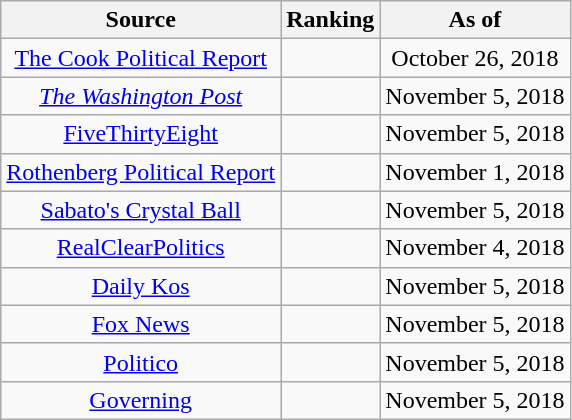<table class="wikitable" style="text-align:center">
<tr>
<th>Source</th>
<th>Ranking</th>
<th>As of</th>
</tr>
<tr>
<td><a href='#'>The Cook Political Report</a></td>
<td></td>
<td>October 26, 2018</td>
</tr>
<tr>
<td><em><a href='#'>The Washington Post</a></em></td>
<td></td>
<td>November 5, 2018</td>
</tr>
<tr>
<td><a href='#'>FiveThirtyEight</a></td>
<td></td>
<td>November 5, 2018</td>
</tr>
<tr>
<td><a href='#'>Rothenberg Political Report</a></td>
<td></td>
<td>November 1, 2018</td>
</tr>
<tr>
<td><a href='#'>Sabato's Crystal Ball</a></td>
<td></td>
<td>November 5, 2018</td>
</tr>
<tr>
<td><a href='#'>RealClearPolitics</a></td>
<td></td>
<td>November 4, 2018</td>
</tr>
<tr>
<td><a href='#'>Daily Kos</a></td>
<td></td>
<td>November 5, 2018</td>
</tr>
<tr>
<td><a href='#'>Fox News</a></td>
<td></td>
<td>November 5, 2018</td>
</tr>
<tr>
<td><a href='#'>Politico</a></td>
<td></td>
<td>November 5, 2018</td>
</tr>
<tr>
<td><a href='#'>Governing</a></td>
<td></td>
<td>November 5, 2018</td>
</tr>
</table>
